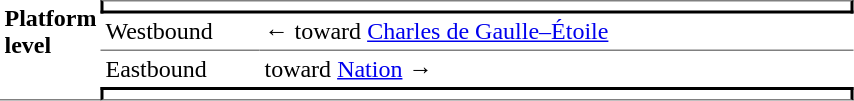<table border=0 cellspacing=0 cellpadding=3>
<tr>
<td style="border-bottom:solid 1px gray;" width=50 rowspan=10 valign=top><strong>Platform level</strong></td>
<td style="border-top:solid 1px gray;border-right:solid 2px black;border-left:solid 2px black;border-bottom:solid 2px black;text-align:center;" colspan=2></td>
</tr>
<tr>
<td style="border-bottom:solid 1px gray;" width=100>Westbound</td>
<td style="border-bottom:solid 1px gray;" width=390>←   toward <a href='#'>Charles de Gaulle–Étoile</a> </td>
</tr>
<tr>
<td>Eastbound</td>
<td>   toward <a href='#'>Nation</a>  →</td>
</tr>
<tr>
<td style="border-top:solid 2px black;border-right:solid 2px black;border-left:solid 2px black;border-bottom:solid 1px gray;text-align:center;" colspan=2></td>
</tr>
</table>
